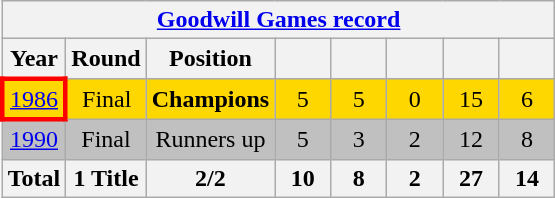<table class="wikitable" style="text-align: center;">
<tr>
<th colspan=8><a href='#'>Goodwill Games record</a></th>
</tr>
<tr>
<th>Year</th>
<th>Round</th>
<th>Position</th>
<th width=30></th>
<th width=30></th>
<th width=30></th>
<th width=30></th>
<th width=30></th>
</tr>
<tr bgcolor=gold>
<td style="border: 3px solid red"> <a href='#'>1986</a></td>
<td>Final</td>
<td><strong>Champions</strong></td>
<td>5</td>
<td>5</td>
<td>0</td>
<td>15</td>
<td>6</td>
</tr>
<tr bgcolor=silver>
<td> <a href='#'>1990</a></td>
<td>Final</td>
<td>Runners up</td>
<td>5</td>
<td>3</td>
<td>2</td>
<td>12</td>
<td>8</td>
</tr>
<tr>
<th>Total</th>
<th>1 Title</th>
<th>2/2</th>
<th>10</th>
<th>8</th>
<th>2</th>
<th>27</th>
<th>14</th>
</tr>
</table>
